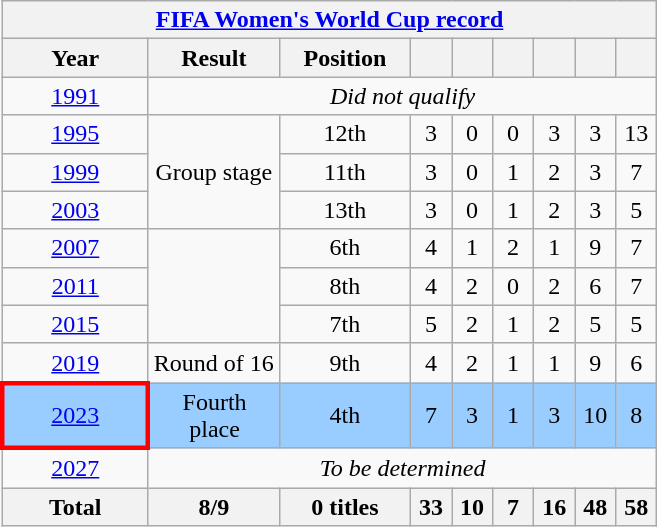<table class="wikitable" style="text-align: center;">
<tr>
<th colspan=9><a href='#'>FIFA Women's World Cup record</a></th>
</tr>
<tr>
<th width="90">Year</th>
<th width="80">Result</th>
<th width="80">Position</th>
<th width="20"></th>
<th width="20"></th>
<th width="20"></th>
<th width="20"></th>
<th width="20"></th>
<th width="20"></th>
</tr>
<tr>
<td> <a href='#'>1991</a></td>
<td colspan=8><em>Did not qualify</em></td>
</tr>
<tr>
<td> <a href='#'>1995</a></td>
<td rowspan=3>Group stage</td>
<td>12th</td>
<td>3</td>
<td>0</td>
<td>0</td>
<td>3</td>
<td>3</td>
<td>13</td>
</tr>
<tr>
<td> <a href='#'>1999</a></td>
<td>11th</td>
<td>3</td>
<td>0</td>
<td>1</td>
<td>2</td>
<td>3</td>
<td>7</td>
</tr>
<tr>
<td> <a href='#'>2003</a></td>
<td>13th</td>
<td>3</td>
<td>0</td>
<td>1</td>
<td>2</td>
<td>3</td>
<td>5</td>
</tr>
<tr>
<td> <a href='#'>2007</a></td>
<td rowspan=3></td>
<td>6th</td>
<td>4</td>
<td>1</td>
<td>2</td>
<td>1</td>
<td>9</td>
<td>7</td>
</tr>
<tr>
<td> <a href='#'>2011</a></td>
<td>8th</td>
<td>4</td>
<td>2</td>
<td>0</td>
<td>2</td>
<td>6</td>
<td>7</td>
</tr>
<tr>
<td> <a href='#'>2015</a></td>
<td>7th</td>
<td>5</td>
<td>2</td>
<td>1</td>
<td>2</td>
<td>5</td>
<td>5</td>
</tr>
<tr>
<td> <a href='#'>2019</a></td>
<td>Round of 16</td>
<td>9th</td>
<td>4</td>
<td>2</td>
<td>1</td>
<td>1</td>
<td>9</td>
<td>6</td>
</tr>
<tr style="background:#9acdff;">
<td style="border: 3px solid red"> <a href='#'>2023</a></td>
<td>Fourth place</td>
<td>4th</td>
<td>7</td>
<td>3</td>
<td>1</td>
<td>3</td>
<td>10</td>
<td>8</td>
</tr>
<tr>
<td> <a href='#'>2027</a></td>
<td colspan=8><em>To be determined</em></td>
</tr>
<tr>
<th>Total</th>
<th>8/9</th>
<th>0 titles</th>
<th>33</th>
<th>10</th>
<th>7</th>
<th>16</th>
<th>48</th>
<th>58</th>
</tr>
</table>
